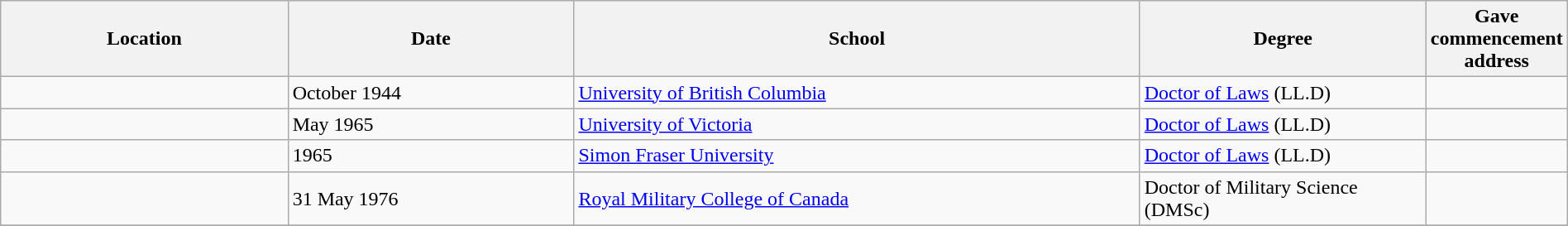<table class="wikitable" style="width:100%;">
<tr>
<th style="width:20%;">Location</th>
<th style="width:20%;">Date</th>
<th style="width:40%;">School</th>
<th style="width:20%;">Degree</th>
<th style="width:20%;">Gave commencement address</th>
</tr>
<tr>
<td></td>
<td>October 1944</td>
<td><a href='#'>University of British Columbia</a></td>
<td><a href='#'>Doctor of Laws</a> (LL.D) </td>
<td></td>
</tr>
<tr>
<td></td>
<td>May 1965</td>
<td><a href='#'>University of Victoria</a></td>
<td><a href='#'>Doctor of Laws</a> (LL.D) </td>
<td></td>
</tr>
<tr>
<td></td>
<td>1965</td>
<td><a href='#'>Simon Fraser University</a></td>
<td><a href='#'>Doctor of Laws</a> (LL.D) </td>
<td></td>
</tr>
<tr>
<td></td>
<td>31 May 1976</td>
<td><a href='#'>Royal Military College of Canada</a></td>
<td>Doctor of Military Science (DMSc) </td>
<td></td>
</tr>
<tr>
</tr>
</table>
